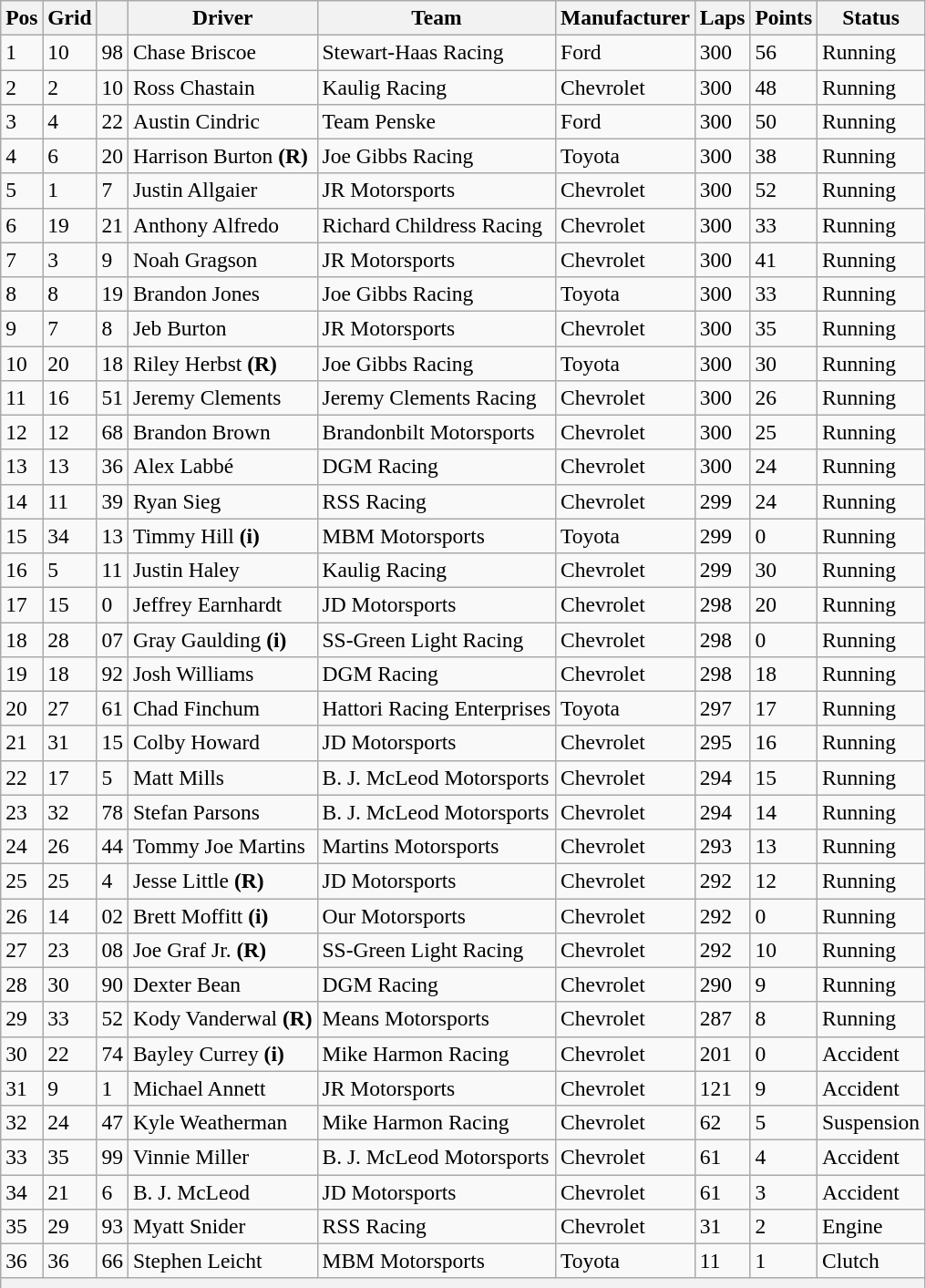<table class="wikitable" style="font-size:98%">
<tr>
<th>Pos</th>
<th>Grid</th>
<th></th>
<th>Driver</th>
<th>Team</th>
<th>Manufacturer</th>
<th>Laps</th>
<th>Points</th>
<th>Status</th>
</tr>
<tr>
<td>1</td>
<td>10</td>
<td>98</td>
<td>Chase Briscoe</td>
<td>Stewart-Haas Racing</td>
<td>Ford</td>
<td>300</td>
<td>56</td>
<td>Running</td>
</tr>
<tr>
<td>2</td>
<td>2</td>
<td>10</td>
<td>Ross Chastain</td>
<td>Kaulig Racing</td>
<td>Chevrolet</td>
<td>300</td>
<td>48</td>
<td>Running</td>
</tr>
<tr>
<td>3</td>
<td>4</td>
<td>22</td>
<td>Austin Cindric</td>
<td>Team Penske</td>
<td>Ford</td>
<td>300</td>
<td>50</td>
<td>Running</td>
</tr>
<tr>
<td>4</td>
<td>6</td>
<td>20</td>
<td>Harrison Burton <strong>(R)</strong></td>
<td>Joe Gibbs Racing</td>
<td>Toyota</td>
<td>300</td>
<td>38</td>
<td>Running</td>
</tr>
<tr>
<td>5</td>
<td>1</td>
<td>7</td>
<td>Justin Allgaier</td>
<td>JR Motorsports</td>
<td>Chevrolet</td>
<td>300</td>
<td>52</td>
<td>Running</td>
</tr>
<tr>
<td>6</td>
<td>19</td>
<td>21</td>
<td>Anthony Alfredo</td>
<td>Richard Childress Racing</td>
<td>Chevrolet</td>
<td>300</td>
<td>33</td>
<td>Running</td>
</tr>
<tr>
<td>7</td>
<td>3</td>
<td>9</td>
<td>Noah Gragson</td>
<td>JR Motorsports</td>
<td>Chevrolet</td>
<td>300</td>
<td>41</td>
<td>Running</td>
</tr>
<tr>
<td>8</td>
<td>8</td>
<td>19</td>
<td>Brandon Jones</td>
<td>Joe Gibbs Racing</td>
<td>Toyota</td>
<td>300</td>
<td>33</td>
<td>Running</td>
</tr>
<tr>
<td>9</td>
<td>7</td>
<td>8</td>
<td>Jeb Burton</td>
<td>JR Motorsports</td>
<td>Chevrolet</td>
<td>300</td>
<td>35</td>
<td>Running</td>
</tr>
<tr>
<td>10</td>
<td>20</td>
<td>18</td>
<td>Riley Herbst <strong>(R)</strong></td>
<td>Joe Gibbs Racing</td>
<td>Toyota</td>
<td>300</td>
<td>30</td>
<td>Running</td>
</tr>
<tr>
<td>11</td>
<td>16</td>
<td>51</td>
<td>Jeremy Clements</td>
<td>Jeremy Clements Racing</td>
<td>Chevrolet</td>
<td>300</td>
<td>26</td>
<td>Running</td>
</tr>
<tr>
<td>12</td>
<td>12</td>
<td>68</td>
<td>Brandon Brown</td>
<td>Brandonbilt Motorsports</td>
<td>Chevrolet</td>
<td>300</td>
<td>25</td>
<td>Running</td>
</tr>
<tr>
<td>13</td>
<td>13</td>
<td>36</td>
<td>Alex Labbé</td>
<td>DGM Racing</td>
<td>Chevrolet</td>
<td>300</td>
<td>24</td>
<td>Running</td>
</tr>
<tr>
<td>14</td>
<td>11</td>
<td>39</td>
<td>Ryan Sieg</td>
<td>RSS Racing</td>
<td>Chevrolet</td>
<td>299</td>
<td>24</td>
<td>Running</td>
</tr>
<tr>
<td>15</td>
<td>34</td>
<td>13</td>
<td>Timmy Hill <strong>(i)</strong></td>
<td>MBM Motorsports</td>
<td>Toyota</td>
<td>299</td>
<td>0</td>
<td>Running</td>
</tr>
<tr>
<td>16</td>
<td>5</td>
<td>11</td>
<td>Justin Haley</td>
<td>Kaulig Racing</td>
<td>Chevrolet</td>
<td>299</td>
<td>30</td>
<td>Running</td>
</tr>
<tr>
<td>17</td>
<td>15</td>
<td>0</td>
<td>Jeffrey Earnhardt</td>
<td>JD Motorsports</td>
<td>Chevrolet</td>
<td>298</td>
<td>20</td>
<td>Running</td>
</tr>
<tr>
<td>18</td>
<td>28</td>
<td>07</td>
<td>Gray Gaulding <strong>(i)</strong></td>
<td>SS-Green Light Racing</td>
<td>Chevrolet</td>
<td>298</td>
<td>0</td>
<td>Running</td>
</tr>
<tr>
<td>19</td>
<td>18</td>
<td>92</td>
<td>Josh Williams</td>
<td>DGM Racing</td>
<td>Chevrolet</td>
<td>298</td>
<td>18</td>
<td>Running</td>
</tr>
<tr>
<td>20</td>
<td>27</td>
<td>61</td>
<td>Chad Finchum</td>
<td>Hattori Racing Enterprises</td>
<td>Toyota</td>
<td>297</td>
<td>17</td>
<td>Running</td>
</tr>
<tr>
<td>21</td>
<td>31</td>
<td>15</td>
<td>Colby Howard</td>
<td>JD Motorsports</td>
<td>Chevrolet</td>
<td>295</td>
<td>16</td>
<td>Running</td>
</tr>
<tr>
<td>22</td>
<td>17</td>
<td>5</td>
<td>Matt Mills</td>
<td>B. J. McLeod Motorsports</td>
<td>Chevrolet</td>
<td>294</td>
<td>15</td>
<td>Running</td>
</tr>
<tr>
<td>23</td>
<td>32</td>
<td>78</td>
<td>Stefan Parsons</td>
<td>B. J. McLeod Motorsports</td>
<td>Chevrolet</td>
<td>294</td>
<td>14</td>
<td>Running</td>
</tr>
<tr>
<td>24</td>
<td>26</td>
<td>44</td>
<td>Tommy Joe Martins</td>
<td>Martins Motorsports</td>
<td>Chevrolet</td>
<td>293</td>
<td>13</td>
<td>Running</td>
</tr>
<tr>
<td>25</td>
<td>25</td>
<td>4</td>
<td>Jesse Little <strong>(R)</strong></td>
<td>JD Motorsports</td>
<td>Chevrolet</td>
<td>292</td>
<td>12</td>
<td>Running</td>
</tr>
<tr>
<td>26</td>
<td>14</td>
<td>02</td>
<td>Brett Moffitt <strong>(i)</strong></td>
<td>Our Motorsports</td>
<td>Chevrolet</td>
<td>292</td>
<td>0</td>
<td>Running</td>
</tr>
<tr>
<td>27</td>
<td>23</td>
<td>08</td>
<td>Joe Graf Jr. <strong>(R)</strong></td>
<td>SS-Green Light Racing</td>
<td>Chevrolet</td>
<td>292</td>
<td>10</td>
<td>Running</td>
</tr>
<tr>
<td>28</td>
<td>30</td>
<td>90</td>
<td>Dexter Bean</td>
<td>DGM Racing</td>
<td>Chevrolet</td>
<td>290</td>
<td>9</td>
<td>Running</td>
</tr>
<tr>
<td>29</td>
<td>33</td>
<td>52</td>
<td>Kody Vanderwal <strong>(R)</strong></td>
<td>Means Motorsports</td>
<td>Chevrolet</td>
<td>287</td>
<td>8</td>
<td>Running</td>
</tr>
<tr>
<td>30</td>
<td>22</td>
<td>74</td>
<td>Bayley Currey <strong>(i)</strong></td>
<td>Mike Harmon Racing</td>
<td>Chevrolet</td>
<td>201</td>
<td>0</td>
<td>Accident</td>
</tr>
<tr>
<td>31</td>
<td>9</td>
<td>1</td>
<td>Michael Annett</td>
<td>JR Motorsports</td>
<td>Chevrolet</td>
<td>121</td>
<td>9</td>
<td>Accident</td>
</tr>
<tr>
<td>32</td>
<td>24</td>
<td>47</td>
<td>Kyle Weatherman</td>
<td>Mike Harmon Racing</td>
<td>Chevrolet</td>
<td>62</td>
<td>5</td>
<td>Suspension</td>
</tr>
<tr>
<td>33</td>
<td>35</td>
<td>99</td>
<td>Vinnie Miller</td>
<td>B. J. McLeod Motorsports</td>
<td>Chevrolet</td>
<td>61</td>
<td>4</td>
<td>Accident</td>
</tr>
<tr>
<td>34</td>
<td>21</td>
<td>6</td>
<td>B. J. McLeod</td>
<td>JD Motorsports</td>
<td>Chevrolet</td>
<td>61</td>
<td>3</td>
<td>Accident</td>
</tr>
<tr>
<td>35</td>
<td>29</td>
<td>93</td>
<td>Myatt Snider</td>
<td>RSS Racing</td>
<td>Chevrolet</td>
<td>31</td>
<td>2</td>
<td>Engine</td>
</tr>
<tr>
<td>36</td>
<td>36</td>
<td>66</td>
<td>Stephen Leicht</td>
<td>MBM Motorsports</td>
<td>Toyota</td>
<td>11</td>
<td>1</td>
<td>Clutch</td>
</tr>
<tr>
<th colspan="9"></th>
</tr>
<tr>
</tr>
</table>
